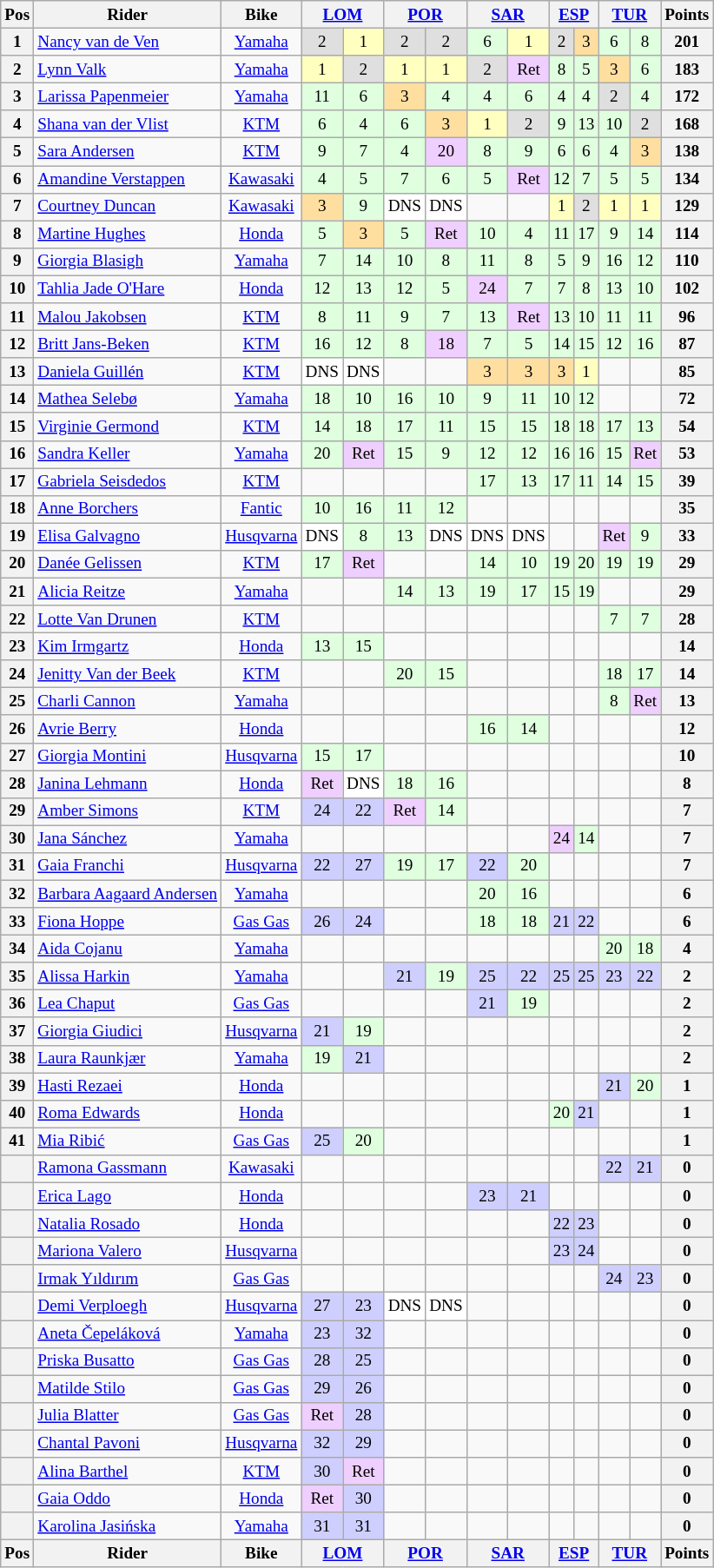<table class="wikitable" style="font-size: 80%; text-align:center">
<tr valign="top">
<th valign="middle">Pos</th>
<th valign="middle">Rider</th>
<th valign="middle">Bike</th>
<th colspan=2><a href='#'>LOM</a><br></th>
<th colspan=2><a href='#'>POR</a><br></th>
<th colspan=2><a href='#'>SAR</a><br></th>
<th colspan=2><a href='#'>ESP</a><br></th>
<th colspan=2><a href='#'>TUR</a><br></th>
<th valign="middle">Points</th>
</tr>
<tr>
<th>1</th>
<td align=left> <a href='#'>Nancy van de Ven</a></td>
<td><a href='#'>Yamaha</a></td>
<td style="background:#dfdfdf;">2</td>
<td style="background:#ffffbf;">1</td>
<td style="background:#dfdfdf;">2</td>
<td style="background:#dfdfdf;">2</td>
<td style="background:#dfffdf;">6</td>
<td style="background:#ffffbf;">1</td>
<td style="background:#dfdfdf;">2</td>
<td style="background:#ffdf9f;">3</td>
<td style="background:#dfffdf;">6</td>
<td style="background:#dfffdf;">8</td>
<th>201</th>
</tr>
<tr>
<th>2</th>
<td align=left> <a href='#'>Lynn Valk</a></td>
<td><a href='#'>Yamaha</a></td>
<td style="background:#ffffbf;">1</td>
<td style="background:#dfdfdf;">2</td>
<td style="background:#ffffbf;">1</td>
<td style="background:#ffffbf;">1</td>
<td style="background:#dfdfdf;">2</td>
<td style="background:#efcfff;">Ret</td>
<td style="background:#dfffdf;">8</td>
<td style="background:#dfffdf;">5</td>
<td style="background:#ffdf9f;">3</td>
<td style="background:#dfffdf;">6</td>
<th>183</th>
</tr>
<tr>
<th>3</th>
<td align=left> <a href='#'>Larissa Papenmeier</a></td>
<td><a href='#'>Yamaha</a></td>
<td style="background:#dfffdf;">11</td>
<td style="background:#dfffdf;">6</td>
<td style="background:#ffdf9f;">3</td>
<td style="background:#dfffdf;">4</td>
<td style="background:#dfffdf;">4</td>
<td style="background:#dfffdf;">6</td>
<td style="background:#dfffdf;">4</td>
<td style="background:#dfffdf;">4</td>
<td style="background:#dfdfdf;">2</td>
<td style="background:#dfffdf;">4</td>
<th>172</th>
</tr>
<tr>
<th>4</th>
<td align=left> <a href='#'>Shana van der Vlist</a></td>
<td><a href='#'>KTM</a></td>
<td style="background:#dfffdf;">6</td>
<td style="background:#dfffdf;">4</td>
<td style="background:#dfffdf;">6</td>
<td style="background:#ffdf9f;">3</td>
<td style="background:#ffffbf;">1</td>
<td style="background:#dfdfdf;">2</td>
<td style="background:#dfffdf;">9</td>
<td style="background:#dfffdf;">13</td>
<td style="background:#dfffdf;">10</td>
<td style="background:#dfdfdf;">2</td>
<th>168</th>
</tr>
<tr>
<th>5</th>
<td align=left> <a href='#'>Sara Andersen</a></td>
<td><a href='#'>KTM</a></td>
<td style="background:#dfffdf;">9</td>
<td style="background:#dfffdf;">7</td>
<td style="background:#dfffdf;">4</td>
<td style="background:#efcfff;">20</td>
<td style="background:#dfffdf;">8</td>
<td style="background:#dfffdf;">9</td>
<td style="background:#dfffdf;">6</td>
<td style="background:#dfffdf;">6</td>
<td style="background:#dfffdf;">4</td>
<td style="background:#ffdf9f;">3</td>
<th>138</th>
</tr>
<tr>
<th>6</th>
<td align=left> <a href='#'>Amandine Verstappen</a></td>
<td><a href='#'>Kawasaki</a></td>
<td style="background:#dfffdf;">4</td>
<td style="background:#dfffdf;">5</td>
<td style="background:#dfffdf;">7</td>
<td style="background:#dfffdf;">6</td>
<td style="background:#dfffdf;">5</td>
<td style="background:#efcfff;">Ret</td>
<td style="background:#dfffdf;">12</td>
<td style="background:#dfffdf;">7</td>
<td style="background:#dfffdf;">5</td>
<td style="background:#dfffdf;">5</td>
<th>134</th>
</tr>
<tr>
<th>7</th>
<td align=left> <a href='#'>Courtney Duncan</a></td>
<td><a href='#'>Kawasaki</a></td>
<td style="background:#ffdf9f;">3</td>
<td style="background:#dfffdf;">9</td>
<td style="background:#ffffff;">DNS</td>
<td style="background:#ffffff;">DNS</td>
<td></td>
<td></td>
<td style="background:#ffffbf;">1</td>
<td style="background:#dfdfdf;">2</td>
<td style="background:#ffffbf;">1</td>
<td style="background:#ffffbf;">1</td>
<th>129</th>
</tr>
<tr>
<th>8</th>
<td align=left> <a href='#'>Martine Hughes</a></td>
<td><a href='#'>Honda</a></td>
<td style="background:#dfffdf;">5</td>
<td style="background:#ffdf9f;">3</td>
<td style="background:#dfffdf;">5</td>
<td style="background:#efcfff;">Ret</td>
<td style="background:#dfffdf;">10</td>
<td style="background:#dfffdf;">4</td>
<td style="background:#dfffdf;">11</td>
<td style="background:#dfffdf;">17</td>
<td style="background:#dfffdf;">9</td>
<td style="background:#dfffdf;">14</td>
<th>114</th>
</tr>
<tr>
<th>9</th>
<td align=left> <a href='#'>Giorgia Blasigh</a></td>
<td><a href='#'>Yamaha</a></td>
<td style="background:#dfffdf;">7</td>
<td style="background:#dfffdf;">14</td>
<td style="background:#dfffdf;">10</td>
<td style="background:#dfffdf;">8</td>
<td style="background:#dfffdf;">11</td>
<td style="background:#dfffdf;">8</td>
<td style="background:#dfffdf;">5</td>
<td style="background:#dfffdf;">9</td>
<td style="background:#dfffdf;">16</td>
<td style="background:#dfffdf;">12</td>
<th>110</th>
</tr>
<tr>
<th>10</th>
<td align=left> <a href='#'>Tahlia Jade O'Hare</a></td>
<td><a href='#'>Honda</a></td>
<td style="background:#dfffdf;">12</td>
<td style="background:#dfffdf;">13</td>
<td style="background:#dfffdf;">12</td>
<td style="background:#dfffdf;">5</td>
<td style="background:#efcfff;">24</td>
<td style="background:#dfffdf;">7</td>
<td style="background:#dfffdf;">7</td>
<td style="background:#dfffdf;">8</td>
<td style="background:#dfffdf;">13</td>
<td style="background:#dfffdf;">10</td>
<th>102</th>
</tr>
<tr>
<th>11</th>
<td align=left> <a href='#'>Malou Jakobsen</a></td>
<td><a href='#'>KTM</a></td>
<td style="background:#dfffdf;">8</td>
<td style="background:#dfffdf;">11</td>
<td style="background:#dfffdf;">9</td>
<td style="background:#dfffdf;">7</td>
<td style="background:#dfffdf;">13</td>
<td style="background:#efcfff;">Ret</td>
<td style="background:#dfffdf;">13</td>
<td style="background:#dfffdf;">10</td>
<td style="background:#dfffdf;">11</td>
<td style="background:#dfffdf;">11</td>
<th>96</th>
</tr>
<tr>
<th>12</th>
<td align=left> <a href='#'>Britt Jans-Beken</a></td>
<td><a href='#'>KTM</a></td>
<td style="background:#dfffdf;">16</td>
<td style="background:#dfffdf;">12</td>
<td style="background:#dfffdf;">8</td>
<td style="background:#efcfff;">18</td>
<td style="background:#dfffdf;">7</td>
<td style="background:#dfffdf;">5</td>
<td style="background:#dfffdf;">14</td>
<td style="background:#dfffdf;">15</td>
<td style="background:#dfffdf;">12</td>
<td style="background:#dfffdf;">16</td>
<th>87</th>
</tr>
<tr>
<th>13</th>
<td align=left> <a href='#'>Daniela Guillén</a></td>
<td><a href='#'>KTM</a></td>
<td style="background:#ffffff;">DNS</td>
<td style="background:#ffffff;">DNS</td>
<td></td>
<td></td>
<td style="background:#ffdf9f;">3</td>
<td style="background:#ffdf9f;">3</td>
<td style="background:#ffdf9f;">3</td>
<td style="background:#ffffbf;">1</td>
<td></td>
<td></td>
<th>85</th>
</tr>
<tr>
<th>14</th>
<td align=left> <a href='#'>Mathea Selebø</a></td>
<td><a href='#'>Yamaha</a></td>
<td style="background:#dfffdf;">18</td>
<td style="background:#dfffdf;">10</td>
<td style="background:#dfffdf;">16</td>
<td style="background:#dfffdf;">10</td>
<td style="background:#dfffdf;">9</td>
<td style="background:#dfffdf;">11</td>
<td style="background:#dfffdf;">10</td>
<td style="background:#dfffdf;">12</td>
<td></td>
<td></td>
<th>72</th>
</tr>
<tr>
<th>15</th>
<td align=left> <a href='#'>Virginie Germond</a></td>
<td><a href='#'>KTM</a></td>
<td style="background:#dfffdf;">14</td>
<td style="background:#dfffdf;">18</td>
<td style="background:#dfffdf;">17</td>
<td style="background:#dfffdf;">11</td>
<td style="background:#dfffdf;">15</td>
<td style="background:#dfffdf;">15</td>
<td style="background:#dfffdf;">18</td>
<td style="background:#dfffdf;">18</td>
<td style="background:#dfffdf;">17</td>
<td style="background:#dfffdf;">13</td>
<th>54</th>
</tr>
<tr>
<th>16</th>
<td align=left> <a href='#'>Sandra Keller</a></td>
<td><a href='#'>Yamaha</a></td>
<td style="background:#dfffdf;">20</td>
<td style="background:#efcfff;">Ret</td>
<td style="background:#dfffdf;">15</td>
<td style="background:#dfffdf;">9</td>
<td style="background:#dfffdf;">12</td>
<td style="background:#dfffdf;">12</td>
<td style="background:#dfffdf;">16</td>
<td style="background:#dfffdf;">16</td>
<td style="background:#dfffdf;">15</td>
<td style="background:#efcfff;">Ret</td>
<th>53</th>
</tr>
<tr>
<th>17</th>
<td align=left> <a href='#'>Gabriela Seisdedos</a></td>
<td><a href='#'>KTM</a></td>
<td></td>
<td></td>
<td></td>
<td></td>
<td style="background:#dfffdf;">17</td>
<td style="background:#dfffdf;">13</td>
<td style="background:#dfffdf;">17</td>
<td style="background:#dfffdf;">11</td>
<td style="background:#dfffdf;">14</td>
<td style="background:#dfffdf;">15</td>
<th>39</th>
</tr>
<tr>
<th>18</th>
<td align=left> <a href='#'>Anne Borchers</a></td>
<td><a href='#'>Fantic</a></td>
<td style="background:#dfffdf;">10</td>
<td style="background:#dfffdf;">16</td>
<td style="background:#dfffdf;">11</td>
<td style="background:#dfffdf;">12</td>
<td></td>
<td></td>
<td></td>
<td></td>
<td></td>
<td></td>
<th>35</th>
</tr>
<tr>
<th>19</th>
<td align=left> <a href='#'>Elisa Galvagno</a></td>
<td><a href='#'>Husqvarna</a></td>
<td style="background:#ffffff;">DNS</td>
<td style="background:#dfffdf;">8</td>
<td style="background:#dfffdf;">13</td>
<td style="background:#ffffff;">DNS</td>
<td style="background:#ffffff;">DNS</td>
<td style="background:#ffffff;">DNS</td>
<td></td>
<td></td>
<td style="background:#efcfff;">Ret</td>
<td style="background:#dfffdf;">9</td>
<th>33</th>
</tr>
<tr>
<th>20</th>
<td align=left> <a href='#'>Danée Gelissen</a></td>
<td><a href='#'>KTM</a></td>
<td style="background:#dfffdf;">17</td>
<td style="background:#efcfff;">Ret</td>
<td></td>
<td></td>
<td style="background:#dfffdf;">14</td>
<td style="background:#dfffdf;">10</td>
<td style="background:#dfffdf;">19</td>
<td style="background:#dfffdf;">20</td>
<td style="background:#dfffdf;">19</td>
<td style="background:#dfffdf;">19</td>
<th>29</th>
</tr>
<tr>
<th>21</th>
<td align=left> <a href='#'>Alicia Reitze</a></td>
<td><a href='#'>Yamaha</a></td>
<td></td>
<td></td>
<td style="background:#dfffdf;">14</td>
<td style="background:#dfffdf;">13</td>
<td style="background:#dfffdf;">19</td>
<td style="background:#dfffdf;">17</td>
<td style="background:#dfffdf;">15</td>
<td style="background:#dfffdf;">19</td>
<td></td>
<td></td>
<th>29</th>
</tr>
<tr>
<th>22</th>
<td align=left> <a href='#'>Lotte Van Drunen</a></td>
<td><a href='#'>KTM</a></td>
<td></td>
<td></td>
<td></td>
<td></td>
<td></td>
<td></td>
<td></td>
<td></td>
<td style="background:#dfffdf;">7</td>
<td style="background:#dfffdf;">7</td>
<th>28</th>
</tr>
<tr>
<th>23</th>
<td align=left> <a href='#'>Kim Irmgartz</a></td>
<td><a href='#'>Honda</a></td>
<td style="background:#dfffdf;">13</td>
<td style="background:#dfffdf;">15</td>
<td></td>
<td></td>
<td></td>
<td></td>
<td></td>
<td></td>
<td></td>
<td></td>
<th>14</th>
</tr>
<tr>
<th>24</th>
<td align=left> <a href='#'>Jenitty Van der Beek</a></td>
<td><a href='#'>KTM</a></td>
<td></td>
<td></td>
<td style="background:#dfffdf;">20</td>
<td style="background:#dfffdf;">15</td>
<td></td>
<td></td>
<td></td>
<td></td>
<td style="background:#dfffdf;">18</td>
<td style="background:#dfffdf;">17</td>
<th>14</th>
</tr>
<tr>
<th>25</th>
<td align=left> <a href='#'>Charli Cannon</a></td>
<td><a href='#'>Yamaha</a></td>
<td></td>
<td></td>
<td></td>
<td></td>
<td></td>
<td></td>
<td></td>
<td></td>
<td style="background:#dfffdf;">8</td>
<td style="background:#efcfff;">Ret</td>
<th>13</th>
</tr>
<tr>
<th>26</th>
<td align=left> <a href='#'>Avrie Berry</a></td>
<td><a href='#'>Honda</a></td>
<td></td>
<td></td>
<td></td>
<td></td>
<td style="background:#dfffdf;">16</td>
<td style="background:#dfffdf;">14</td>
<td></td>
<td></td>
<td></td>
<td></td>
<th>12</th>
</tr>
<tr>
<th>27</th>
<td align=left> <a href='#'>Giorgia Montini</a></td>
<td><a href='#'>Husqvarna</a></td>
<td style="background:#dfffdf;">15</td>
<td style="background:#dfffdf;">17</td>
<td></td>
<td></td>
<td></td>
<td></td>
<td></td>
<td></td>
<td></td>
<td></td>
<th>10</th>
</tr>
<tr>
<th>28</th>
<td align=left> <a href='#'>Janina Lehmann</a></td>
<td><a href='#'>Honda</a></td>
<td style="background:#efcfff;">Ret</td>
<td style="background:#ffffff;">DNS</td>
<td style="background:#dfffdf;">18</td>
<td style="background:#dfffdf;">16</td>
<td></td>
<td></td>
<td></td>
<td></td>
<td></td>
<td></td>
<th>8</th>
</tr>
<tr>
<th>29</th>
<td align=left> <a href='#'>Amber Simons</a></td>
<td><a href='#'>KTM</a></td>
<td style="background:#cfcfff;">24</td>
<td style="background:#cfcfff;">22</td>
<td style="background:#efcfff;">Ret</td>
<td style="background:#dfffdf;">14</td>
<td></td>
<td></td>
<td></td>
<td></td>
<td></td>
<td></td>
<th>7</th>
</tr>
<tr>
<th>30</th>
<td align=left> <a href='#'>Jana Sánchez</a></td>
<td><a href='#'>Yamaha</a></td>
<td></td>
<td></td>
<td></td>
<td></td>
<td></td>
<td></td>
<td style="background:#efcfff;">24</td>
<td style="background:#dfffdf;">14</td>
<td></td>
<td></td>
<th>7</th>
</tr>
<tr>
<th>31</th>
<td align=left> <a href='#'>Gaia Franchi</a></td>
<td><a href='#'>Husqvarna</a></td>
<td style="background:#cfcfff;">22</td>
<td style="background:#cfcfff;">27</td>
<td style="background:#dfffdf;">19</td>
<td style="background:#dfffdf;">17</td>
<td style="background:#cfcfff;">22</td>
<td style="background:#dfffdf;">20</td>
<td></td>
<td></td>
<td></td>
<td></td>
<th>7</th>
</tr>
<tr>
<th>32</th>
<td align=left> <a href='#'>Barbara Aagaard Andersen</a></td>
<td><a href='#'>Yamaha</a></td>
<td></td>
<td></td>
<td></td>
<td></td>
<td style="background:#dfffdf;">20</td>
<td style="background:#dfffdf;">16</td>
<td></td>
<td></td>
<td></td>
<td></td>
<th>6</th>
</tr>
<tr>
<th>33</th>
<td align=left> <a href='#'>Fiona Hoppe</a></td>
<td><a href='#'>Gas Gas</a></td>
<td style="background:#cfcfff;">26</td>
<td style="background:#cfcfff;">24</td>
<td></td>
<td></td>
<td style="background:#dfffdf;">18</td>
<td style="background:#dfffdf;">18</td>
<td style="background:#cfcfff;">21</td>
<td style="background:#cfcfff;">22</td>
<td></td>
<td></td>
<th>6</th>
</tr>
<tr>
<th>34</th>
<td align=left> <a href='#'>Aida Cojanu</a></td>
<td><a href='#'>Yamaha</a></td>
<td></td>
<td></td>
<td></td>
<td></td>
<td></td>
<td></td>
<td></td>
<td></td>
<td style="background:#dfffdf;">20</td>
<td style="background:#dfffdf;">18</td>
<th>4</th>
</tr>
<tr>
<th>35</th>
<td align=left> <a href='#'>Alissa Harkin</a></td>
<td><a href='#'>Yamaha</a></td>
<td></td>
<td></td>
<td style="background:#cfcfff;">21</td>
<td style="background:#dfffdf;">19</td>
<td style="background:#cfcfff;">25</td>
<td style="background:#cfcfff;">22</td>
<td style="background:#cfcfff;">25</td>
<td style="background:#cfcfff;">25</td>
<td style="background:#cfcfff;">23</td>
<td style="background:#cfcfff;">22</td>
<th>2</th>
</tr>
<tr>
<th>36</th>
<td align=left> <a href='#'>Lea Chaput</a></td>
<td><a href='#'>Gas Gas</a></td>
<td></td>
<td></td>
<td></td>
<td></td>
<td style="background:#cfcfff;">21</td>
<td style="background:#dfffdf;">19</td>
<td></td>
<td></td>
<td></td>
<td></td>
<th>2</th>
</tr>
<tr>
<th>37</th>
<td align=left> <a href='#'>Giorgia Giudici</a></td>
<td><a href='#'>Husqvarna</a></td>
<td style="background:#cfcfff;">21</td>
<td style="background:#dfffdf;">19</td>
<td></td>
<td></td>
<td></td>
<td></td>
<td></td>
<td></td>
<td></td>
<td></td>
<th>2</th>
</tr>
<tr>
<th>38</th>
<td align=left> <a href='#'>Laura Raunkjær</a></td>
<td><a href='#'>Yamaha</a></td>
<td style="background:#dfffdf;">19</td>
<td style="background:#cfcfff;">21</td>
<td></td>
<td></td>
<td></td>
<td></td>
<td></td>
<td></td>
<td></td>
<td></td>
<th>2</th>
</tr>
<tr>
<th>39</th>
<td align=left> <a href='#'>Hasti Rezaei</a></td>
<td><a href='#'>Honda</a></td>
<td></td>
<td></td>
<td></td>
<td></td>
<td></td>
<td></td>
<td></td>
<td></td>
<td style="background:#cfcfff;">21</td>
<td style="background:#dfffdf;">20</td>
<th>1</th>
</tr>
<tr>
<th>40</th>
<td align=left> <a href='#'>Roma Edwards</a></td>
<td><a href='#'>Honda</a></td>
<td></td>
<td></td>
<td></td>
<td></td>
<td></td>
<td></td>
<td style="background:#dfffdf;">20</td>
<td style="background:#cfcfff;">21</td>
<td></td>
<td></td>
<th>1</th>
</tr>
<tr>
<th>41</th>
<td align=left> <a href='#'>Mia Ribić</a></td>
<td><a href='#'>Gas Gas</a></td>
<td style="background:#cfcfff;">25</td>
<td style="background:#dfffdf;">20</td>
<td></td>
<td></td>
<td></td>
<td></td>
<td></td>
<td></td>
<td></td>
<td></td>
<th>1</th>
</tr>
<tr>
<th></th>
<td align=left> <a href='#'>Ramona Gassmann</a></td>
<td><a href='#'>Kawasaki</a></td>
<td></td>
<td></td>
<td></td>
<td></td>
<td></td>
<td></td>
<td></td>
<td></td>
<td style="background:#cfcfff;">22</td>
<td style="background:#cfcfff;">21</td>
<th>0</th>
</tr>
<tr>
<th></th>
<td align=left> <a href='#'>Erica Lago</a></td>
<td><a href='#'>Honda</a></td>
<td></td>
<td></td>
<td></td>
<td></td>
<td style="background:#cfcfff;">23</td>
<td style="background:#cfcfff;">21</td>
<td></td>
<td></td>
<td></td>
<td></td>
<th>0</th>
</tr>
<tr>
<th></th>
<td align=left> <a href='#'>Natalia Rosado</a></td>
<td><a href='#'>Honda</a></td>
<td></td>
<td></td>
<td></td>
<td></td>
<td></td>
<td></td>
<td style="background:#cfcfff;">22</td>
<td style="background:#cfcfff;">23</td>
<td></td>
<td></td>
<th>0</th>
</tr>
<tr>
<th></th>
<td align=left> <a href='#'>Mariona Valero</a></td>
<td><a href='#'>Husqvarna</a></td>
<td></td>
<td></td>
<td></td>
<td></td>
<td></td>
<td></td>
<td style="background:#cfcfff;">23</td>
<td style="background:#cfcfff;">24</td>
<td></td>
<td></td>
<th>0</th>
</tr>
<tr>
<th></th>
<td align=left> <a href='#'>Irmak Yıldırım</a></td>
<td><a href='#'>Gas Gas</a></td>
<td></td>
<td></td>
<td></td>
<td></td>
<td></td>
<td></td>
<td></td>
<td></td>
<td style="background:#cfcfff;">24</td>
<td style="background:#cfcfff;">23</td>
<th>0</th>
</tr>
<tr>
<th></th>
<td align=left> <a href='#'>Demi Verploegh</a></td>
<td><a href='#'>Husqvarna</a></td>
<td style="background:#cfcfff;">27</td>
<td style="background:#cfcfff;">23</td>
<td style="background:#ffffff;">DNS</td>
<td style="background:#ffffff;">DNS</td>
<td></td>
<td></td>
<td></td>
<td></td>
<td></td>
<td></td>
<th>0</th>
</tr>
<tr>
<th></th>
<td align=left> <a href='#'>Aneta Čepeláková</a></td>
<td><a href='#'>Yamaha</a></td>
<td style="background:#cfcfff;">23</td>
<td style="background:#cfcfff;">32</td>
<td></td>
<td></td>
<td></td>
<td></td>
<td></td>
<td></td>
<td></td>
<td></td>
<th>0</th>
</tr>
<tr>
<th></th>
<td align=left> <a href='#'>Priska Busatto</a></td>
<td><a href='#'>Gas Gas</a></td>
<td style="background:#cfcfff;">28</td>
<td style="background:#cfcfff;">25</td>
<td></td>
<td></td>
<td></td>
<td></td>
<td></td>
<td></td>
<td></td>
<td></td>
<th>0</th>
</tr>
<tr>
<th></th>
<td align=left> <a href='#'>Matilde Stilo</a></td>
<td><a href='#'>Gas Gas</a></td>
<td style="background:#cfcfff;">29</td>
<td style="background:#cfcfff;">26</td>
<td></td>
<td></td>
<td></td>
<td></td>
<td></td>
<td></td>
<td></td>
<td></td>
<th>0</th>
</tr>
<tr>
<th></th>
<td align=left> <a href='#'>Julia Blatter</a></td>
<td><a href='#'>Gas Gas</a></td>
<td style="background:#efcfff;">Ret</td>
<td style="background:#cfcfff;">28</td>
<td></td>
<td></td>
<td></td>
<td></td>
<td></td>
<td></td>
<td></td>
<td></td>
<th>0</th>
</tr>
<tr>
<th></th>
<td align=left> <a href='#'>Chantal Pavoni</a></td>
<td><a href='#'>Husqvarna</a></td>
<td style="background:#cfcfff;">32</td>
<td style="background:#cfcfff;">29</td>
<td></td>
<td></td>
<td></td>
<td></td>
<td></td>
<td></td>
<td></td>
<td></td>
<th>0</th>
</tr>
<tr>
<th></th>
<td align=left> <a href='#'>Alina Barthel</a></td>
<td><a href='#'>KTM</a></td>
<td style="background:#cfcfff;">30</td>
<td style="background:#efcfff;">Ret</td>
<td></td>
<td></td>
<td></td>
<td></td>
<td></td>
<td></td>
<td></td>
<td></td>
<th>0</th>
</tr>
<tr>
<th></th>
<td align=left> <a href='#'>Gaia Oddo</a></td>
<td><a href='#'>Honda</a></td>
<td style="background:#efcfff;">Ret</td>
<td style="background:#cfcfff;">30</td>
<td></td>
<td></td>
<td></td>
<td></td>
<td></td>
<td></td>
<td></td>
<td></td>
<th>0</th>
</tr>
<tr>
<th></th>
<td align=left> <a href='#'>Karolina Jasińska</a></td>
<td><a href='#'>Yamaha</a></td>
<td style="background:#cfcfff;">31</td>
<td style="background:#cfcfff;">31</td>
<td></td>
<td></td>
<td></td>
<td></td>
<td></td>
<td></td>
<td></td>
<td></td>
<th>0</th>
</tr>
<tr valign="top">
<th valign="middle">Pos</th>
<th valign="middle">Rider</th>
<th valign="middle">Bike</th>
<th colspan=2><a href='#'>LOM</a><br></th>
<th colspan=2><a href='#'>POR</a><br></th>
<th colspan=2><a href='#'>SAR</a><br></th>
<th colspan=2><a href='#'>ESP</a><br></th>
<th colspan=2><a href='#'>TUR</a><br></th>
<th valign="middle">Points</th>
</tr>
</table>
